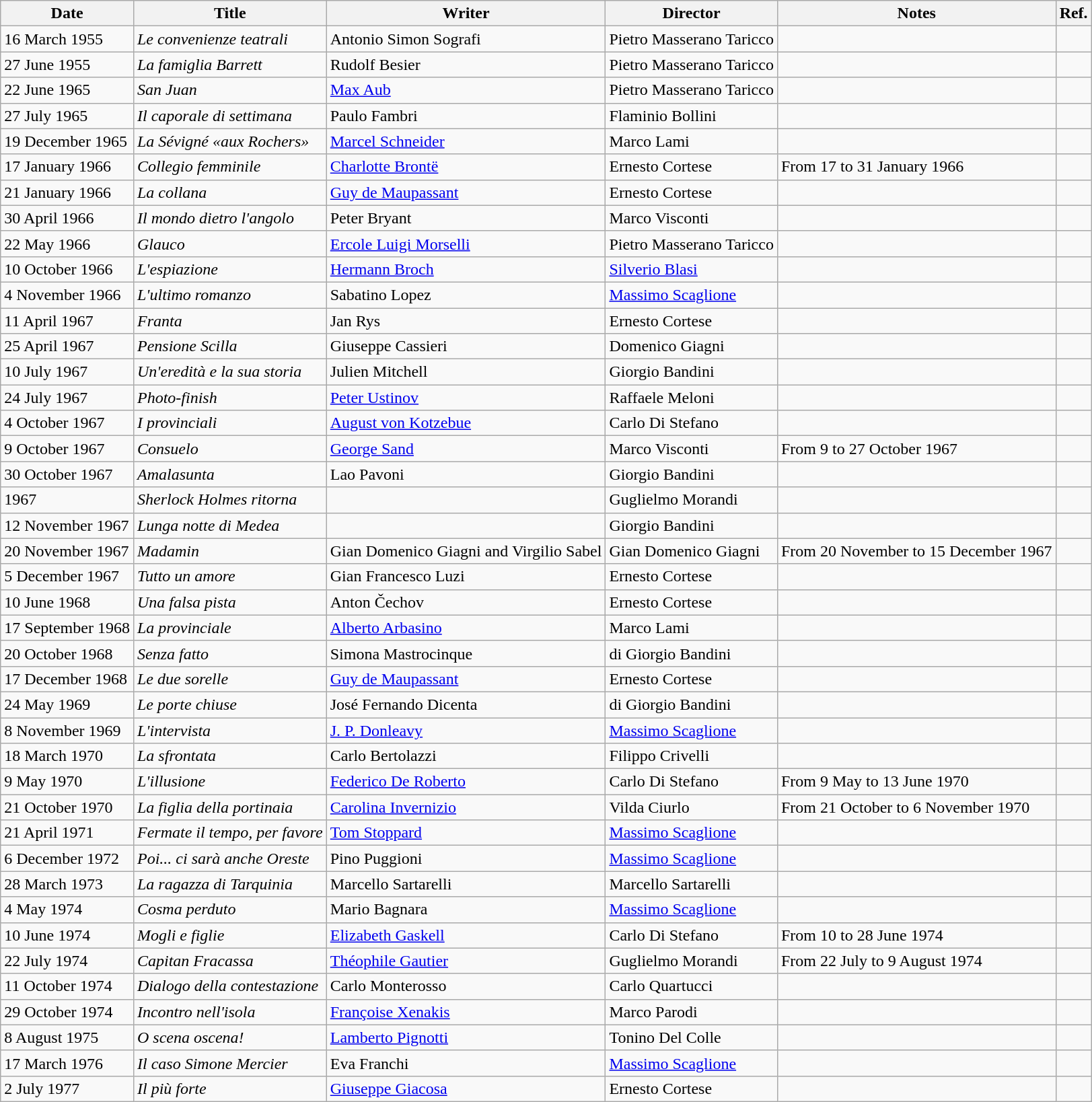<table class="wikitable sortable defaultleft col1right">
<tr>
<th>Date</th>
<th>Title</th>
<th>Writer</th>
<th>Director</th>
<th>Notes</th>
<th>Ref.</th>
</tr>
<tr>
<td>16 March 1955</td>
<td><em>Le convenienze teatrali</em></td>
<td>Antonio Simon Sografi</td>
<td>Pietro Masserano Taricco</td>
<td></td>
<td></td>
</tr>
<tr>
<td>27 June 1955</td>
<td><em>La famiglia Barrett</em></td>
<td>Rudolf Besier</td>
<td>Pietro Masserano Taricco</td>
<td></td>
<td></td>
</tr>
<tr>
<td>22 June 1965</td>
<td><em>San Juan</em></td>
<td><a href='#'>Max Aub</a></td>
<td>Pietro Masserano Taricco</td>
<td></td>
<td></td>
</tr>
<tr>
<td>27 July 1965</td>
<td><em>Il caporale di settimana</em></td>
<td>Paulo Fambri</td>
<td>Flaminio Bollini</td>
<td></td>
<td></td>
</tr>
<tr>
<td>19 December 1965</td>
<td><em>La Sévigné «aux Rochers»</em></td>
<td><a href='#'>Marcel Schneider</a></td>
<td>Marco Lami</td>
<td></td>
<td></td>
</tr>
<tr>
<td>17 January 1966</td>
<td><em>Collegio femminile</em></td>
<td><a href='#'>Charlotte Brontë</a></td>
<td>Ernesto Cortese</td>
<td>From 17 to 31 January 1966</td>
<td></td>
</tr>
<tr>
<td>21 January 1966</td>
<td><em>La collana</em></td>
<td><a href='#'>Guy de Maupassant</a></td>
<td>Ernesto Cortese</td>
<td></td>
<td></td>
</tr>
<tr>
<td>30 April 1966</td>
<td><em>Il mondo dietro l'angolo</em></td>
<td>Peter Bryant</td>
<td>Marco Visconti</td>
<td></td>
<td></td>
</tr>
<tr>
<td>22 May 1966</td>
<td><em>Glauco</em></td>
<td><a href='#'>Ercole Luigi Morselli</a></td>
<td>Pietro Masserano Taricco</td>
<td></td>
<td></td>
</tr>
<tr>
<td>10 October 1966</td>
<td><em>L'espiazione</em></td>
<td><a href='#'>Hermann Broch</a></td>
<td><a href='#'>Silverio Blasi</a></td>
<td></td>
<td></td>
</tr>
<tr>
<td>4 November 1966</td>
<td><em>L'ultimo romanzo</em></td>
<td>Sabatino Lopez</td>
<td><a href='#'>Massimo Scaglione</a></td>
<td></td>
<td></td>
</tr>
<tr>
<td>11 April 1967</td>
<td><em>Franta</em></td>
<td>Jan Rys</td>
<td>Ernesto Cortese</td>
<td></td>
<td></td>
</tr>
<tr>
<td>25 April 1967</td>
<td><em>Pensione Scilla</em></td>
<td>Giuseppe Cassieri</td>
<td>Domenico Giagni</td>
<td></td>
<td></td>
</tr>
<tr>
<td>10 July 1967</td>
<td><em>Un'eredità e la sua storia</em></td>
<td>Julien Mitchell</td>
<td>Giorgio Bandini</td>
<td></td>
<td></td>
</tr>
<tr>
<td>24 July 1967</td>
<td><em>Photo-finish</em></td>
<td><a href='#'>Peter Ustinov</a></td>
<td>Raffaele Meloni</td>
<td></td>
<td></td>
</tr>
<tr>
<td>4 October 1967</td>
<td><em>I provinciali</em></td>
<td><a href='#'>August von Kotzebue</a></td>
<td>Carlo Di Stefano</td>
<td></td>
<td></td>
</tr>
<tr>
<td>9 October 1967</td>
<td><em>Consuelo</em></td>
<td><a href='#'>George Sand</a></td>
<td>Marco Visconti</td>
<td>From 9 to 27 October 1967</td>
<td></td>
</tr>
<tr>
<td>30 October 1967</td>
<td><em>Amalasunta</em></td>
<td>Lao Pavoni</td>
<td>Giorgio Bandini</td>
<td></td>
<td></td>
</tr>
<tr>
<td>1967</td>
<td><em>Sherlock Holmes ritorna</em></td>
<td></td>
<td>Guglielmo Morandi</td>
<td></td>
<td></td>
</tr>
<tr>
<td>12 November 1967</td>
<td><em>Lunga notte di Medea</em></td>
<td></td>
<td>Giorgio Bandini</td>
<td></td>
<td></td>
</tr>
<tr>
<td>20 November 1967</td>
<td><em>Madamin</em></td>
<td>Gian Domenico Giagni and Virgilio Sabel</td>
<td>Gian Domenico Giagni</td>
<td>From 20 November to 15 December 1967</td>
<td></td>
</tr>
<tr>
<td>5 December 1967</td>
<td><em>Tutto un amore</em></td>
<td>Gian Francesco Luzi</td>
<td>Ernesto Cortese</td>
<td></td>
<td></td>
</tr>
<tr>
<td>10 June 1968</td>
<td><em>Una falsa pista</em></td>
<td>Anton Čechov</td>
<td>Ernesto Cortese</td>
<td></td>
<td></td>
</tr>
<tr>
<td>17 September 1968</td>
<td><em>La provinciale</em></td>
<td><a href='#'>Alberto Arbasino</a></td>
<td>Marco Lami</td>
<td></td>
<td></td>
</tr>
<tr>
<td>20 October 1968</td>
<td><em>Senza fatto</em></td>
<td>Simona Mastrocinque</td>
<td>di Giorgio Bandini</td>
<td></td>
<td></td>
</tr>
<tr>
<td>17 December 1968</td>
<td><em>Le due sorelle</em></td>
<td><a href='#'>Guy de Maupassant</a></td>
<td>Ernesto Cortese</td>
<td></td>
<td></td>
</tr>
<tr>
<td>24 May 1969</td>
<td><em>Le porte chiuse</em></td>
<td>José Fernando Dicenta</td>
<td>di Giorgio Bandini</td>
<td></td>
<td></td>
</tr>
<tr>
<td>8 November 1969</td>
<td><em>L'intervista</em></td>
<td><a href='#'>J. P. Donleavy</a></td>
<td><a href='#'>Massimo Scaglione</a></td>
<td></td>
<td></td>
</tr>
<tr>
<td>18 March 1970</td>
<td><em>La sfrontata</em></td>
<td>Carlo Bertolazzi</td>
<td>Filippo Crivelli</td>
<td></td>
<td></td>
</tr>
<tr>
<td>9 May 1970</td>
<td><em>L'illusione</em></td>
<td><a href='#'>Federico De Roberto</a></td>
<td>Carlo Di Stefano</td>
<td>From 9 May to 13 June 1970</td>
<td></td>
</tr>
<tr>
<td>21 October 1970</td>
<td><em>La figlia della portinaia</em></td>
<td><a href='#'>Carolina Invernizio</a></td>
<td>Vilda Ciurlo</td>
<td>From 21 October to 6 November 1970</td>
<td></td>
</tr>
<tr>
<td>21 April 1971</td>
<td><em>Fermate il tempo, per favore</em></td>
<td><a href='#'>Tom Stoppard</a></td>
<td><a href='#'>Massimo Scaglione</a></td>
<td></td>
<td></td>
</tr>
<tr>
<td>6 December 1972</td>
<td><em>Poi... ci sarà anche Oreste</em></td>
<td>Pino Puggioni</td>
<td><a href='#'>Massimo Scaglione</a></td>
<td></td>
<td></td>
</tr>
<tr>
<td>28 March 1973</td>
<td><em>La ragazza di Tarquinia</em></td>
<td>Marcello Sartarelli</td>
<td>Marcello Sartarelli</td>
<td></td>
<td></td>
</tr>
<tr>
<td>4 May 1974</td>
<td><em>Cosma perduto</em></td>
<td>Mario Bagnara</td>
<td><a href='#'>Massimo Scaglione</a></td>
<td></td>
<td></td>
</tr>
<tr>
<td>10 June 1974</td>
<td><em>Mogli e figlie</em></td>
<td><a href='#'>Elizabeth Gaskell</a></td>
<td>Carlo Di Stefano</td>
<td>From 10 to 28 June 1974</td>
<td></td>
</tr>
<tr>
<td>22 July 1974</td>
<td><em>Capitan Fracassa</em></td>
<td><a href='#'>Théophile Gautier</a></td>
<td>Guglielmo Morandi</td>
<td>From 22 July to 9 August 1974</td>
<td></td>
</tr>
<tr>
<td>11 October 1974</td>
<td><em>Dialogo della contestazione</em></td>
<td>Carlo Monterosso</td>
<td>Carlo Quartucci</td>
<td></td>
<td></td>
</tr>
<tr>
<td>29 October 1974</td>
<td><em>Incontro nell'isola</em></td>
<td><a href='#'>Françoise Xenakis</a></td>
<td>Marco Parodi</td>
<td></td>
<td></td>
</tr>
<tr>
<td>8 August 1975</td>
<td><em>O scena oscena!</em></td>
<td><a href='#'>Lamberto Pignotti</a></td>
<td>Tonino Del Colle</td>
<td></td>
<td></td>
</tr>
<tr>
<td>17 March 1976</td>
<td><em>Il caso Simone Mercier</em></td>
<td>Eva Franchi</td>
<td><a href='#'>Massimo Scaglione</a></td>
<td></td>
<td></td>
</tr>
<tr>
<td>2 July 1977</td>
<td><em>Il più forte</em></td>
<td><a href='#'>Giuseppe Giacosa</a></td>
<td>Ernesto Cortese</td>
<td></td>
<td></td>
</tr>
</table>
